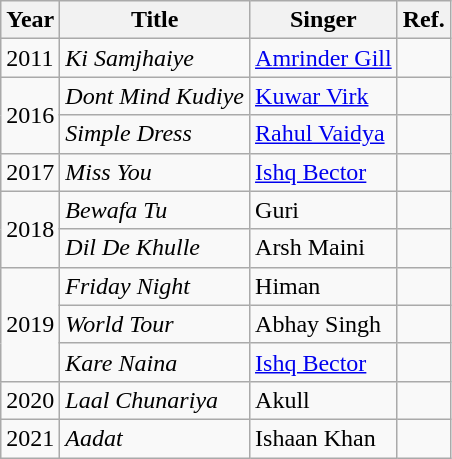<table class="wikitable">
<tr>
<th>Year</th>
<th>Title</th>
<th>Singer</th>
<th>Ref.</th>
</tr>
<tr>
<td>2011</td>
<td><em>Ki Samjhaiye</em></td>
<td><a href='#'>Amrinder Gill</a></td>
<td></td>
</tr>
<tr>
<td rowspan="2">2016</td>
<td><em>Dont Mind Kudiye</em></td>
<td><a href='#'>Kuwar Virk</a></td>
<td></td>
</tr>
<tr>
<td><em>Simple Dress</em></td>
<td><a href='#'>Rahul Vaidya</a></td>
<td></td>
</tr>
<tr>
<td>2017</td>
<td><em>Miss You</em></td>
<td><a href='#'>Ishq Bector</a></td>
<td></td>
</tr>
<tr>
<td rowspan="2">2018</td>
<td><em>Bewafa Tu</em></td>
<td>Guri</td>
<td></td>
</tr>
<tr>
<td><em>Dil De Khulle</em></td>
<td>Arsh Maini</td>
<td></td>
</tr>
<tr>
<td rowspan="3">2019</td>
<td><em>Friday Night</em></td>
<td>Himan</td>
<td></td>
</tr>
<tr>
<td><em>World Tour</em></td>
<td>Abhay Singh</td>
<td></td>
</tr>
<tr>
<td><em>Kare Naina</em></td>
<td><a href='#'>Ishq Bector</a></td>
<td></td>
</tr>
<tr>
<td>2020</td>
<td><em>Laal Chunariya</em></td>
<td>Akull</td>
<td></td>
</tr>
<tr>
<td>2021</td>
<td><em>Aadat</em></td>
<td>Ishaan Khan</td>
<td></td>
</tr>
</table>
